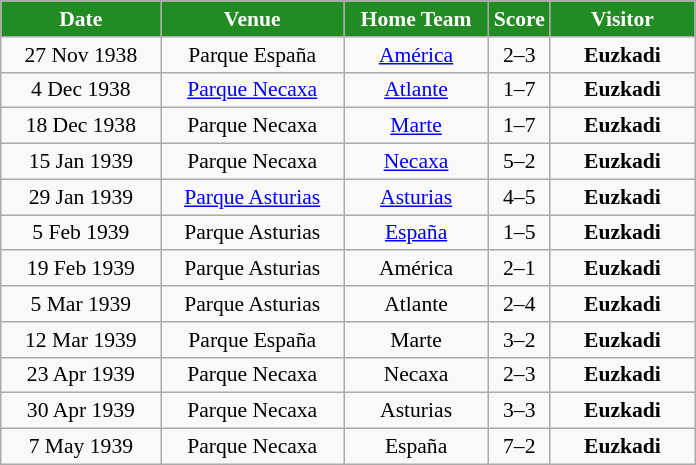<table class="wikitable" style="text-align: center; font-size:90%">
<tr>
<th style="background: #218c21; color:white" align=centr width=100>Date</th>
<th style="background: #218c21; color:white" align=centr width=115>Venue</th>
<th style="background: #218c21; color:white" align=centr width=90>Home Team</th>
<th style="background: #218c21; color:white" align=centr width=20>Score</th>
<th style="background: #218c21; color:white" align=centr width=90>Visitor</th>
</tr>
<tr>
<td>27 Nov 1938</td>
<td>Parque España</td>
<td><a href='#'>América</a></td>
<td align="center">2–3</td>
<td><strong>Euzkadi</strong>    </td>
</tr>
<tr>
<td>4 Dec 1938</td>
<td><a href='#'>Parque Necaxa</a></td>
<td><a href='#'>Atlante</a></td>
<td align="center">1–7</td>
<td><strong>Euzkadi</strong> </td>
</tr>
<tr>
<td>18 Dec 1938</td>
<td>Parque Necaxa</td>
<td><a href='#'>Marte</a></td>
<td align="center">1–7</td>
<td><strong>Euzkadi</strong> </td>
</tr>
<tr>
<td>15 Jan 1939</td>
<td>Parque Necaxa</td>
<td><a href='#'>Necaxa</a></td>
<td align="center">5–2</td>
<td><strong>Euzkadi</strong> </td>
</tr>
<tr>
<td>29 Jan 1939</td>
<td><a href='#'>Parque Asturias</a></td>
<td><a href='#'>Asturias</a></td>
<td align="center">4–5</td>
<td><strong>Euzkadi</strong> </td>
</tr>
<tr>
<td>5 Feb 1939</td>
<td>Parque Asturias</td>
<td><a href='#'>España</a></td>
<td align="center">1–5</td>
<td><strong>Euzkadi</strong> </td>
</tr>
<tr>
<td>19 Feb 1939</td>
<td>Parque Asturias</td>
<td>América</td>
<td align="center">2–1</td>
<td><strong>Euzkadi</strong> </td>
</tr>
<tr>
<td>5 Mar 1939</td>
<td>Parque Asturias</td>
<td>Atlante</td>
<td align="center">2–4</td>
<td><strong>Euzkadi</strong> </td>
</tr>
<tr>
<td>12 Mar 1939</td>
<td>Parque España</td>
<td>Marte</td>
<td align="center">3–2</td>
<td><strong>Euzkadi</strong> </td>
</tr>
<tr>
<td>23 Apr 1939</td>
<td>Parque Necaxa</td>
<td>Necaxa</td>
<td align="center">2–3</td>
<td><strong>Euzkadi</strong> </td>
</tr>
<tr>
<td>30 Apr 1939</td>
<td>Parque Necaxa</td>
<td>Asturias</td>
<td align="center">3–3</td>
<td><strong>Euzkadi</strong> </td>
</tr>
<tr>
<td>7 May 1939</td>
<td>Parque Necaxa</td>
<td>España</td>
<td align="center">7–2</td>
<td><strong>Euzkadi</strong> </td>
</tr>
</table>
